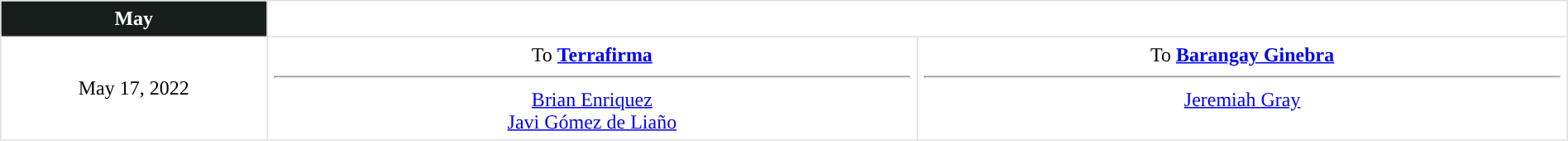<table border=1 style="border-collapse:collapse; text-align: center; width: 100%" bordercolor="#DFDFDF"  cellpadding="5">
<tr bgcolor="eeeeee">
<th style="background:#181E1C; color:#FFFFFF; ">May</th>
</tr>
<tr>
<td style="width:12%">May 17, 2022</td>
<td style="width:29.3%" valign="top">To <strong><a href='#'>Terrafirma</a></strong><hr><a href='#'>Brian Enriquez</a><br><a href='#'>Javi Gómez de Liaño</a></td>
<td style="width:29.3%" valign="top">To <strong><a href='#'>Barangay Ginebra</a></strong><hr><a href='#'>Jeremiah Gray</a></td>
</tr>
</table>
